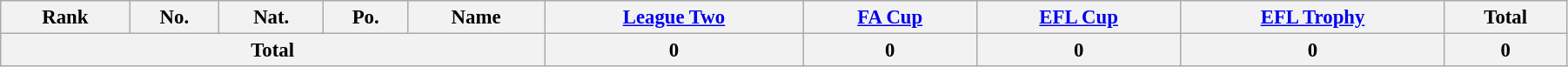<table class="wikitable" style="text-align:center; font-size:95%; width:95%;">
<tr>
<th>Rank</th>
<th>No.</th>
<th>Nat.</th>
<th>Po.</th>
<th>Name</th>
<th><a href='#'>League Two</a></th>
<th><a href='#'>FA Cup</a></th>
<th><a href='#'>EFL Cup</a></th>
<th><a href='#'>EFL Trophy</a></th>
<th>Total</th>
</tr>
<tr>
<th colspan="5">Total</th>
<th>0</th>
<th>0</th>
<th>0</th>
<th>0</th>
<th>0</th>
</tr>
</table>
